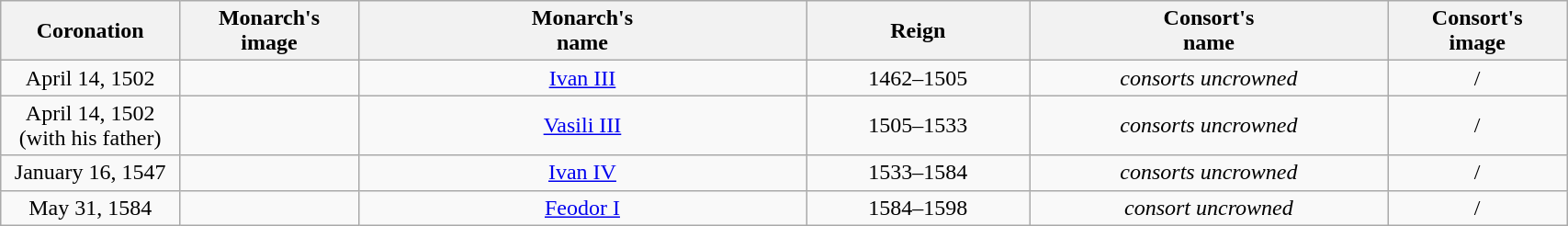<table width=90% class="wikitable">
<tr>
<th width=8%>Coronation</th>
<th width=8%>Monarch's<br>image</th>
<th width=20%>Monarch's<br>name</th>
<th width=10%>Reign</th>
<th width=16%>Consort's<br>name</th>
<th width=8%>Consort's<br>image</th>
</tr>
<tr>
<td align="center">April 14, 1502</td>
<td align="center"></td>
<td align="center"><a href='#'>Ivan III</a></td>
<td align="center">1462–1505</td>
<td align="center"><em>consorts uncrowned</em></td>
<td align="center">/</td>
</tr>
<tr>
<td align="center">April 14, 1502 (with his father)</td>
<td align="center"></td>
<td align="center"><a href='#'>Vasili III</a></td>
<td align="center">1505–1533</td>
<td align="center"><em>consorts uncrowned</em></td>
<td align="center">/</td>
</tr>
<tr>
<td align="center">January 16, 1547</td>
<td align="center"></td>
<td align="center"><a href='#'>Ivan IV</a></td>
<td align="center">1533–1584</td>
<td align="center"><em>consorts uncrowned</em></td>
<td align="center">/</td>
</tr>
<tr>
<td align="center">May 31, 1584</td>
<td align="center"></td>
<td align="center"><a href='#'>Feodor I</a></td>
<td align="center">1584–1598</td>
<td align="center"><em>consort uncrowned</em></td>
<td align="center">/</td>
</tr>
</table>
